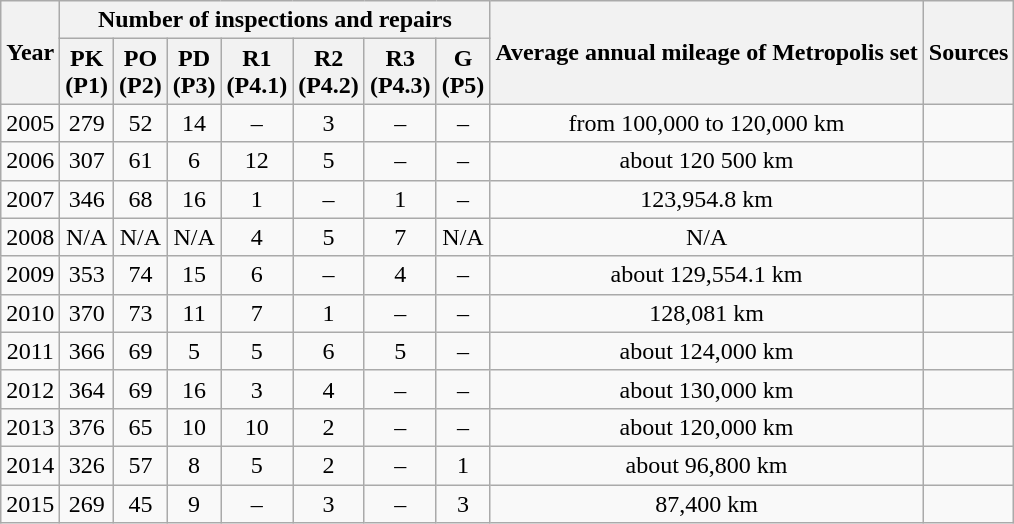<table class="wikitable" style="text-align:center;">
<tr>
<th rowspan="2">Year</th>
<th colspan="7">Number of inspections and repairs</th>
<th rowspan="2">Average annual mileage of Metropolis set</th>
<th rowspan="2">Sources</th>
</tr>
<tr>
<th>PK<br>(P1)</th>
<th>PO<br>(P2)</th>
<th>PD<br>(P3)</th>
<th>R1<br>(P4.1)</th>
<th>R2<br>(P4.2)</th>
<th>R3<br>(P4.3)</th>
<th>G<br>(P5)</th>
</tr>
<tr>
<td>2005</td>
<td>279</td>
<td>52</td>
<td>14</td>
<td>–</td>
<td>3</td>
<td>–</td>
<td>–</td>
<td>from 100,000 to 120,000 km</td>
<td></td>
</tr>
<tr>
<td>2006</td>
<td>307</td>
<td>61</td>
<td>6</td>
<td>12</td>
<td>5</td>
<td>–</td>
<td>–</td>
<td>about 120 500 km</td>
<td></td>
</tr>
<tr>
<td>2007</td>
<td>346</td>
<td>68</td>
<td>16</td>
<td>1</td>
<td>–</td>
<td>1</td>
<td>–</td>
<td>123,954.8 km</td>
<td></td>
</tr>
<tr>
<td>2008</td>
<td>N/A</td>
<td>N/A</td>
<td>N/A</td>
<td>4</td>
<td>5</td>
<td>7</td>
<td>N/A</td>
<td>N/A</td>
<td></td>
</tr>
<tr>
<td>2009</td>
<td>353</td>
<td>74</td>
<td>15</td>
<td>6</td>
<td>–</td>
<td>4</td>
<td>–</td>
<td>about 129,554.1 km</td>
<td></td>
</tr>
<tr>
<td>2010</td>
<td>370</td>
<td>73</td>
<td>11</td>
<td>7</td>
<td>1</td>
<td>–</td>
<td>–</td>
<td>128,081 km</td>
<td></td>
</tr>
<tr>
<td>2011</td>
<td>366</td>
<td>69</td>
<td>5</td>
<td>5</td>
<td>6</td>
<td>5</td>
<td>–</td>
<td>about 124,000 km</td>
<td></td>
</tr>
<tr>
<td>2012</td>
<td>364</td>
<td>69</td>
<td>16</td>
<td>3</td>
<td>4</td>
<td>–</td>
<td>–</td>
<td>about 130,000 km</td>
<td></td>
</tr>
<tr>
<td>2013</td>
<td>376</td>
<td>65</td>
<td>10</td>
<td>10</td>
<td>2</td>
<td>–</td>
<td>–</td>
<td>about 120,000 km</td>
<td></td>
</tr>
<tr>
<td>2014</td>
<td>326</td>
<td>57</td>
<td>8</td>
<td>5</td>
<td>2</td>
<td>–</td>
<td>1</td>
<td>about 96,800 km</td>
<td></td>
</tr>
<tr>
<td>2015</td>
<td>269</td>
<td>45</td>
<td>9</td>
<td>–</td>
<td>3</td>
<td>–</td>
<td>3</td>
<td>87,400 km</td>
<td></td>
</tr>
</table>
